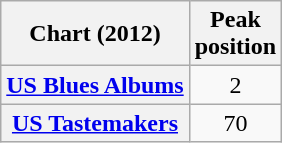<table class="wikitable plainrowheaders" style="text-align:center;">
<tr>
<th>Chart (2012)</th>
<th>Peak<br>position</th>
</tr>
<tr>
<th scope="row"><a href='#'>US Blues Albums</a></th>
<td>2</td>
</tr>
<tr>
<th scope="row"><a href='#'>US Tastemakers</a></th>
<td>70</td>
</tr>
</table>
